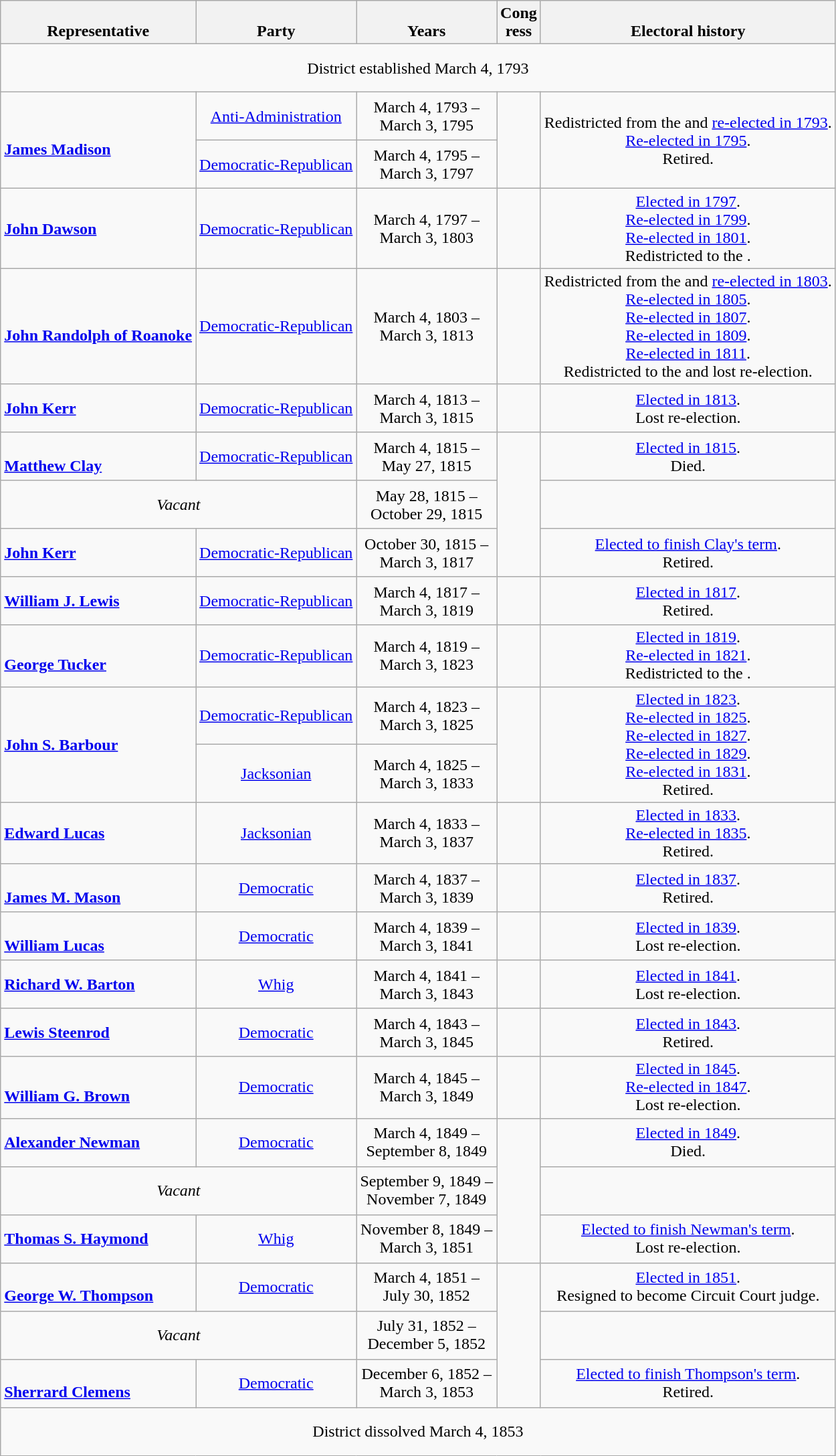<table class=wikitable style="text-align:center">
<tr valign=bottom>
<th>Representative</th>
<th>Party</th>
<th>Years</th>
<th>Cong<br>ress</th>
<th>Electoral history</th>
</tr>
<tr style="height:3em">
<td colspan=5>District established March 4, 1793</td>
</tr>
<tr style="height:3em">
<td align=left rowspan=2><br><strong><a href='#'>James Madison</a></strong><br></td>
<td><a href='#'>Anti-Administration</a></td>
<td nowrap>March 4, 1793 –<br>March 3, 1795</td>
<td rowspan=2></td>
<td rowspan=2>Redistricted from the  and <a href='#'>re-elected in 1793</a>.<br><a href='#'>Re-elected in 1795</a>.<br>Retired.</td>
</tr>
<tr style="height:3em">
<td><a href='#'>Democratic-Republican</a></td>
<td nowrap>March 4, 1795 –<br>March 3, 1797</td>
</tr>
<tr style="height:3em">
<td align=left><strong><a href='#'>John Dawson</a></strong></td>
<td><a href='#'>Democratic-Republican</a></td>
<td nowrap>March 4, 1797 –<br>March 3, 1803</td>
<td></td>
<td><a href='#'>Elected in 1797</a>.<br><a href='#'>Re-elected in 1799</a>.<br><a href='#'>Re-elected in 1801</a>.<br>Redistricted to the .</td>
</tr>
<tr style="height:3em">
<td align=left><br><strong><a href='#'>John Randolph of Roanoke</a></strong><br></td>
<td><a href='#'>Democratic-Republican</a></td>
<td nowrap>March 4, 1803 –<br>March 3, 1813</td>
<td></td>
<td>Redistricted from the  and <a href='#'>re-elected in 1803</a>.<br><a href='#'>Re-elected in 1805</a>.<br><a href='#'>Re-elected in 1807</a>.<br><a href='#'>Re-elected in 1809</a>.<br><a href='#'>Re-elected in 1811</a>.<br>Redistricted to the  and lost re-election.</td>
</tr>
<tr style="height:3em">
<td align=left><strong><a href='#'>John Kerr</a></strong><br></td>
<td><a href='#'>Democratic-Republican</a></td>
<td nowrap>March 4, 1813 –<br>March 3, 1815</td>
<td></td>
<td><a href='#'>Elected in 1813</a>.<br>Lost re-election.</td>
</tr>
<tr style="height:3em">
<td align=left><br><strong><a href='#'>Matthew Clay</a></strong><br></td>
<td><a href='#'>Democratic-Republican</a></td>
<td nowrap>March 4, 1815 –<br>May 27, 1815</td>
<td rowspan=3></td>
<td><a href='#'>Elected in 1815</a>.<br>Died.</td>
</tr>
<tr style="height:3em">
<td colspan=2><em>Vacant</em></td>
<td nowrap>May 28, 1815 –<br>October 29, 1815</td>
<td></td>
</tr>
<tr style="height:3em">
<td align=left><strong><a href='#'>John Kerr</a></strong><br></td>
<td><a href='#'>Democratic-Republican</a></td>
<td nowrap>October 30, 1815 –<br>March 3, 1817</td>
<td><a href='#'>Elected to finish Clay's term</a>.<br>Retired.</td>
</tr>
<tr style="height:3em">
<td align=left><strong><a href='#'>William J. Lewis</a></strong><br></td>
<td><a href='#'>Democratic-Republican</a></td>
<td nowrap>March 4, 1817 –<br>March 3, 1819</td>
<td></td>
<td><a href='#'>Elected in 1817</a>.<br>Retired.</td>
</tr>
<tr style="height:3em">
<td align=left><br><strong><a href='#'>George Tucker</a></strong><br></td>
<td><a href='#'>Democratic-Republican</a></td>
<td nowrap>March 4, 1819 –<br>March 3, 1823</td>
<td></td>
<td><a href='#'>Elected in 1819</a>.<br><a href='#'>Re-elected in 1821</a>.<br>Redistricted to the .</td>
</tr>
<tr style="height:3em">
<td align=left rowspan=2><strong><a href='#'>John S. Barbour</a></strong><br></td>
<td><a href='#'>Democratic-Republican</a></td>
<td nowrap>March 4, 1823 –<br>March 3, 1825</td>
<td rowspan=2></td>
<td rowspan=2><a href='#'>Elected in 1823</a>.<br><a href='#'>Re-elected in 1825</a>.<br><a href='#'>Re-elected in 1827</a>.<br><a href='#'>Re-elected in 1829</a>.<br><a href='#'>Re-elected in 1831</a>.<br>Retired.</td>
</tr>
<tr style="height:3em">
<td><a href='#'>Jacksonian</a></td>
<td nowrap>March 4, 1825 –<br>March 3, 1833</td>
</tr>
<tr style="height:3em">
<td align=left><strong><a href='#'>Edward Lucas</a></strong><br></td>
<td><a href='#'>Jacksonian</a></td>
<td nowrap>March 4, 1833 –<br>March 3, 1837</td>
<td></td>
<td><a href='#'>Elected in 1833</a>.<br><a href='#'>Re-elected in 1835</a>.<br>Retired.</td>
</tr>
<tr style="height:3em">
<td align=left><br><strong><a href='#'>James M. Mason</a></strong><br></td>
<td><a href='#'>Democratic</a></td>
<td nowrap>March 4, 1837 –<br>March 3, 1839</td>
<td></td>
<td><a href='#'>Elected in 1837</a>.<br>Retired.</td>
</tr>
<tr style="height:3em">
<td align=left><br><strong><a href='#'>William Lucas</a></strong><br></td>
<td><a href='#'>Democratic</a></td>
<td nowrap>March 4, 1839 –<br>March 3, 1841</td>
<td></td>
<td><a href='#'>Elected in 1839</a>.<br>Lost re-election.</td>
</tr>
<tr style="height:3em">
<td align=left><strong><a href='#'>Richard W. Barton</a></strong><br></td>
<td><a href='#'>Whig</a></td>
<td nowrap>March 4, 1841 –<br>March 3, 1843</td>
<td></td>
<td><a href='#'>Elected in 1841</a>.<br>Lost re-election.</td>
</tr>
<tr style="height:3em">
<td align=left><strong><a href='#'>Lewis Steenrod</a></strong><br></td>
<td><a href='#'>Democratic</a></td>
<td nowrap>March 4, 1843 –<br>March 3, 1845</td>
<td></td>
<td><a href='#'>Elected in 1843</a>.<br>Retired.</td>
</tr>
<tr style="height:3em">
<td align=left><br><strong><a href='#'>William G. Brown</a></strong><br></td>
<td><a href='#'>Democratic</a></td>
<td nowrap>March 4, 1845 –<br>March 3, 1849</td>
<td></td>
<td><a href='#'>Elected in 1845</a>.<br><a href='#'>Re-elected in 1847</a>.<br>Lost re-election.</td>
</tr>
<tr style="height:3em">
<td align=left><strong><a href='#'>Alexander Newman</a></strong><br></td>
<td><a href='#'>Democratic</a></td>
<td nowrap>March 4, 1849 –<br>September 8, 1849</td>
<td rowspan=3></td>
<td><a href='#'>Elected in 1849</a>.<br>Died.</td>
</tr>
<tr style="height:3em">
<td colspan=2><em>Vacant</em></td>
<td nowrap>September 9, 1849 –<br>November 7, 1849</td>
<td></td>
</tr>
<tr style="height:3em">
<td align=left><strong><a href='#'>Thomas S. Haymond</a></strong><br></td>
<td><a href='#'>Whig</a></td>
<td nowrap>November 8, 1849 –<br>March 3, 1851</td>
<td><a href='#'>Elected to finish Newman's term</a>.<br>Lost re-election.</td>
</tr>
<tr style="height:3em">
<td align=left><br><strong><a href='#'>George W. Thompson</a></strong><br></td>
<td><a href='#'>Democratic</a></td>
<td nowrap>March 4, 1851 –<br>July 30, 1852</td>
<td rowspan=3></td>
<td><a href='#'>Elected in 1851</a>.<br>Resigned to become Circuit Court judge.</td>
</tr>
<tr style="height:3em">
<td colspan=2><em>Vacant</em></td>
<td nowrap>July 31, 1852 –<br>December 5, 1852</td>
<td></td>
</tr>
<tr style="height:3em">
<td align=left><br><strong><a href='#'>Sherrard Clemens</a></strong><br></td>
<td><a href='#'>Democratic</a></td>
<td nowrap>December 6, 1852 –<br>March 3, 1853</td>
<td><a href='#'>Elected to finish Thompson's term</a>.<br>Retired.</td>
</tr>
<tr style="height:3em">
<td colspan=5>District dissolved March 4, 1853</td>
</tr>
</table>
